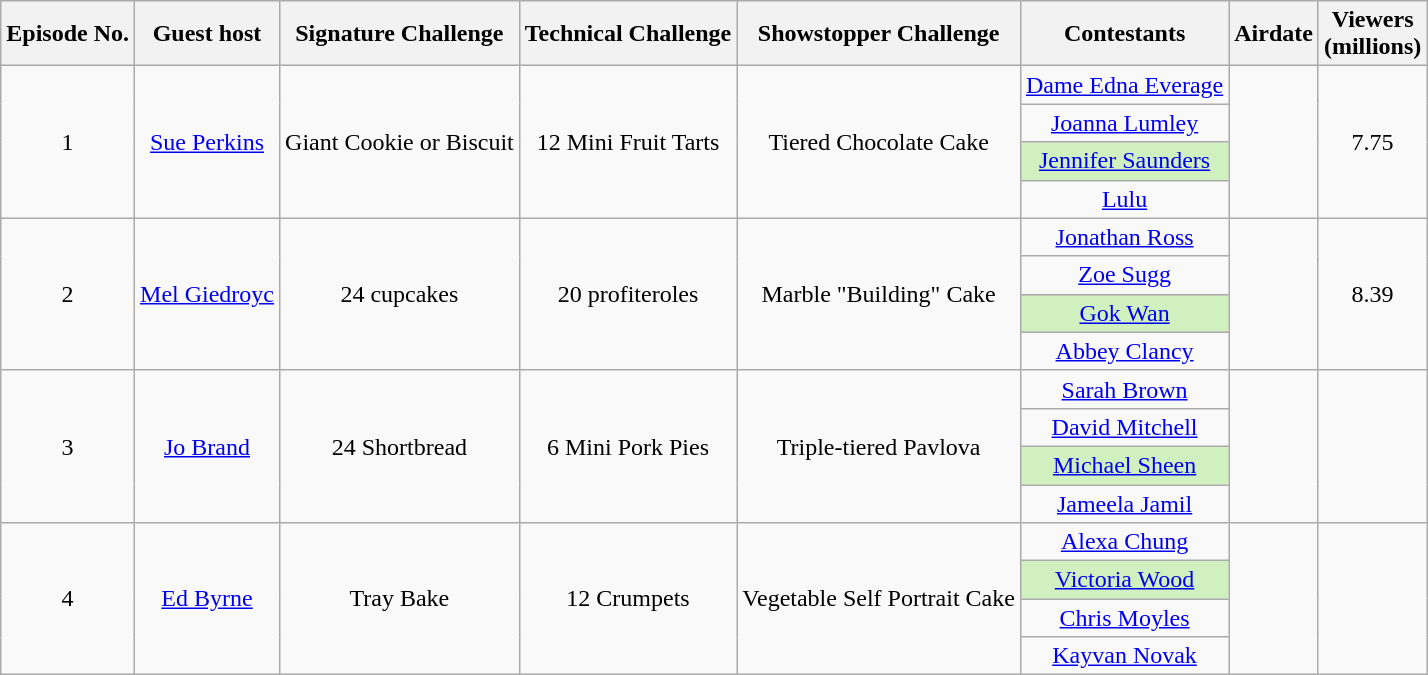<table class="wikitable" style="text-align:center;">
<tr>
<th>Episode No.</th>
<th>Guest host</th>
<th>Signature Challenge</th>
<th>Technical Challenge</th>
<th>Showstopper Challenge</th>
<th>Contestants</th>
<th>Airdate</th>
<th>Viewers<br>(millions)</th>
</tr>
<tr>
<td rowspan=4>1</td>
<td rowspan=4><a href='#'>Sue Perkins</a></td>
<td rowspan=4>Giant Cookie or Biscuit</td>
<td rowspan=4>12 Mini Fruit Tarts</td>
<td rowspan=4>Tiered Chocolate Cake</td>
<td><a href='#'>Dame Edna Everage</a></td>
<td rowspan=4></td>
<td rowspan=4>7.75</td>
</tr>
<tr>
<td><a href='#'>Joanna Lumley</a></td>
</tr>
<tr style="background:#d0f0c0">
<td><a href='#'>Jennifer Saunders</a></td>
</tr>
<tr>
<td><a href='#'>Lulu</a></td>
</tr>
<tr>
<td rowspan=4>2</td>
<td rowspan=4><a href='#'>Mel Giedroyc</a></td>
<td rowspan=4>24 cupcakes</td>
<td rowspan=4>20 profiteroles</td>
<td rowspan=4>Marble "Building" Cake</td>
<td><a href='#'>Jonathan Ross</a></td>
<td rowspan=4></td>
<td rowspan=4>8.39</td>
</tr>
<tr>
<td><a href='#'>Zoe Sugg</a></td>
</tr>
<tr style="background:#d0f0c0">
<td><a href='#'>Gok Wan</a></td>
</tr>
<tr>
<td><a href='#'>Abbey Clancy</a></td>
</tr>
<tr>
<td rowspan=4>3</td>
<td rowspan=4><a href='#'>Jo Brand</a></td>
<td rowspan=4>24 Shortbread</td>
<td rowspan=4>6 Mini Pork Pies</td>
<td rowspan=4>Triple-tiered Pavlova</td>
<td><a href='#'>Sarah Brown</a></td>
<td rowspan=4></td>
<td rowspan=4></td>
</tr>
<tr>
<td><a href='#'>David Mitchell</a></td>
</tr>
<tr style="background:#d0f0c0">
<td><a href='#'>Michael Sheen</a></td>
</tr>
<tr>
<td><a href='#'>Jameela Jamil</a></td>
</tr>
<tr>
<td rowspan=4>4</td>
<td rowspan=4><a href='#'>Ed Byrne</a></td>
<td rowspan=4>Tray Bake</td>
<td rowspan=4>12 Crumpets</td>
<td rowspan=4>Vegetable Self Portrait Cake</td>
<td><a href='#'>Alexa Chung</a></td>
<td rowspan=4></td>
<td rowspan=4></td>
</tr>
<tr style="background:#d0f0c0">
<td><a href='#'>Victoria Wood</a></td>
</tr>
<tr>
<td><a href='#'>Chris Moyles</a></td>
</tr>
<tr>
<td><a href='#'>Kayvan Novak</a></td>
</tr>
</table>
